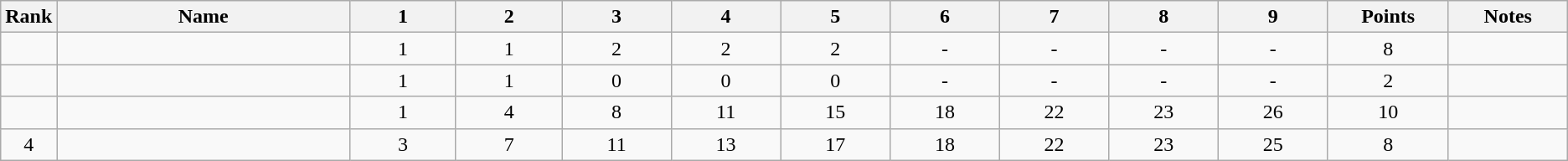<table class="wikitable sortable" style="text-align:center;">
<tr>
<th>Rank</th>
<th style="width:20em;">Name</th>
<th style="width:7em;">1</th>
<th style="width:7em;">2</th>
<th style="width:7em;">3</th>
<th style="width:7em;">4</th>
<th style="width:7em;">5</th>
<th style="width:7em;">6</th>
<th style="width:7em;">7</th>
<th style="width:7em;">8</th>
<th style="width:7em;">9</th>
<th style="width:7em;">Points</th>
<th style="width:7em;">Notes</th>
</tr>
<tr>
<td></td>
<td align=left></td>
<td>1</td>
<td>1</td>
<td>2</td>
<td>2</td>
<td>2</td>
<td>-</td>
<td>-</td>
<td>-</td>
<td>-</td>
<td>8</td>
<td></td>
</tr>
<tr>
<td></td>
<td align=left></td>
<td>1</td>
<td>1</td>
<td>0</td>
<td>0</td>
<td>0</td>
<td>-</td>
<td>-</td>
<td>-</td>
<td>-</td>
<td>2</td>
<td></td>
</tr>
<tr>
<td></td>
<td align=left></td>
<td>1</td>
<td>4</td>
<td>8</td>
<td>11</td>
<td>15</td>
<td>18</td>
<td>22</td>
<td>23</td>
<td>26</td>
<td>10</td>
<td></td>
</tr>
<tr>
<td>4</td>
<td align=left></td>
<td>3</td>
<td>7</td>
<td>11</td>
<td>13</td>
<td>17</td>
<td>18</td>
<td>22</td>
<td>23</td>
<td>25</td>
<td>8</td>
<td></td>
</tr>
</table>
